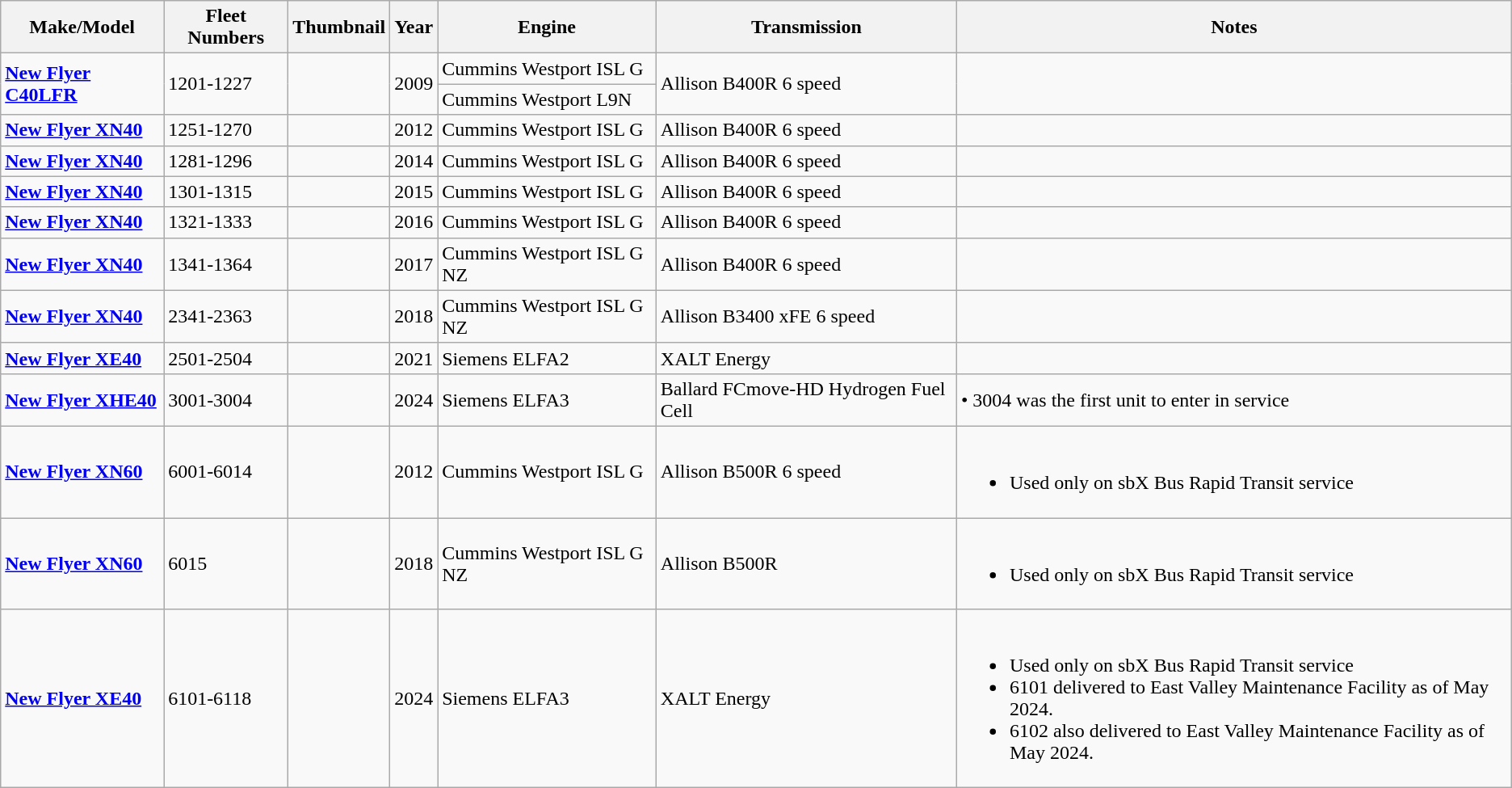<table class="wikitable">
<tr>
<th>Make/Model</th>
<th>Fleet Numbers</th>
<th>Thumbnail</th>
<th>Year</th>
<th>Engine</th>
<th>Transmission</th>
<th>Notes</th>
</tr>
<tr>
<td rowspan="2"><a href='#'><strong>New Flyer C40LFR</strong></a></td>
<td rowspan="2">1201-1227</td>
<td rowspan="2"></td>
<td rowspan="2">2009</td>
<td>Cummins Westport ISL G</td>
<td rowspan="2">Allison B400R 6 speed</td>
<td rowspan="2"></td>
</tr>
<tr>
<td>Cummins Westport L9N</td>
</tr>
<tr>
<td><strong><a href='#'>New Flyer XN40</a></strong></td>
<td>1251-1270</td>
<td></td>
<td>2012</td>
<td>Cummins Westport ISL G</td>
<td>Allison B400R 6 speed</td>
<td></td>
</tr>
<tr>
<td><strong><a href='#'>New Flyer XN40</a></strong></td>
<td>1281-1296</td>
<td></td>
<td>2014</td>
<td>Cummins Westport ISL G</td>
<td>Allison B400R 6 speed</td>
<td></td>
</tr>
<tr>
<td><strong><a href='#'>New Flyer XN40</a></strong></td>
<td>1301-1315</td>
<td></td>
<td>2015</td>
<td>Cummins Westport ISL G</td>
<td>Allison B400R 6 speed</td>
<td></td>
</tr>
<tr>
<td><strong><a href='#'>New Flyer XN40</a></strong></td>
<td>1321-1333</td>
<td></td>
<td>2016</td>
<td>Cummins Westport ISL G</td>
<td>Allison B400R 6 speed</td>
<td></td>
</tr>
<tr>
<td><strong><a href='#'>New Flyer XN40</a></strong></td>
<td>1341-1364</td>
<td></td>
<td>2017</td>
<td>Cummins Westport ISL G NZ</td>
<td>Allison B400R 6 speed</td>
<td></td>
</tr>
<tr>
<td><strong><a href='#'>New Flyer XN40</a></strong></td>
<td>2341-2363</td>
<td></td>
<td>2018</td>
<td>Cummins Westport ISL G NZ</td>
<td>Allison B3400 xFE 6 speed</td>
<td></td>
</tr>
<tr>
<td><strong><a href='#'>New Flyer XE40</a></strong></td>
<td>2501-2504</td>
<td></td>
<td>2021</td>
<td>Siemens ELFA2</td>
<td>XALT Energy</td>
<td></td>
</tr>
<tr>
<td><strong><a href='#'>New Flyer XHE40</a></strong></td>
<td>3001-3004</td>
<td></td>
<td>2024</td>
<td>Siemens ELFA3</td>
<td>Ballard FCmove-HD Hydrogen Fuel Cell</td>
<td>• 3004 was the first unit to enter in service</td>
</tr>
<tr>
<td><strong><a href='#'>New Flyer XN60</a></strong></td>
<td>6001-6014</td>
<td></td>
<td>2012</td>
<td>Cummins Westport ISL G</td>
<td>Allison B500R 6 speed</td>
<td><br><ul><li>Used only on sbX Bus Rapid Transit service</li></ul></td>
</tr>
<tr>
<td><strong><a href='#'>New Flyer XN60</a></strong></td>
<td>6015</td>
<td></td>
<td>2018</td>
<td>Cummins Westport ISL G NZ</td>
<td>Allison B500R</td>
<td><br><ul><li>Used only on sbX Bus Rapid Transit service</li></ul></td>
</tr>
<tr>
<td><strong><a href='#'>New Flyer XE40</a></strong></td>
<td>6101-6118</td>
<td></td>
<td>2024</td>
<td>Siemens ELFA3</td>
<td>XALT Energy</td>
<td><br><ul><li>Used only on sbX Bus Rapid Transit service</li><li>6101 delivered to East Valley Maintenance Facility as of May 2024.</li><li>6102 also delivered to East Valley Maintenance Facility as of May 2024.</li></ul></td>
</tr>
</table>
